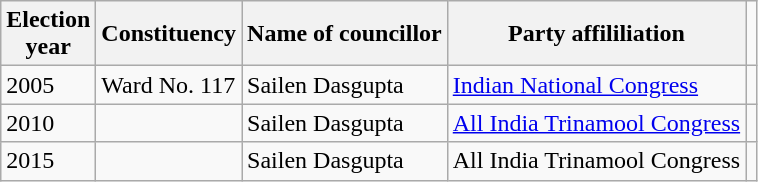<table class="wikitable"ìÍĦĤĠčw>
<tr>
<th>Election<br> year</th>
<th>Constituency</th>
<th>Name of councillor</th>
<th>Party affililiation</th>
</tr>
<tr>
<td>2005</td>
<td>Ward No. 117</td>
<td>Sailen Dasgupta</td>
<td><a href='#'>Indian National Congress</a></td>
<td></td>
</tr>
<tr>
<td>2010</td>
<td></td>
<td>Sailen Dasgupta</td>
<td><a href='#'>All India Trinamool Congress</a></td>
<td></td>
</tr>
<tr>
<td>2015</td>
<td></td>
<td>Sailen Dasgupta</td>
<td>All India Trinamool Congress</td>
<td></td>
</tr>
</table>
